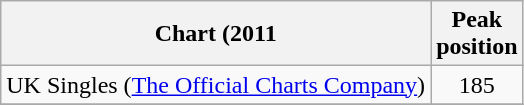<table class="wikitable sortable">
<tr>
<th>Chart (2011</th>
<th>Peak<br>position</th>
</tr>
<tr>
<td align="left">UK Singles (<a href='#'>The Official Charts Company</a>)</td>
<td align="center">185 </td>
</tr>
<tr>
</tr>
</table>
